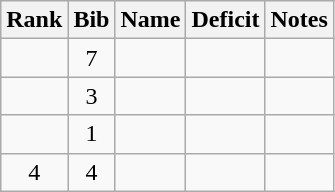<table class="wikitable" style="text-align:center;">
<tr>
<th>Rank</th>
<th>Bib</th>
<th>Name</th>
<th>Deficit</th>
<th>Notes</th>
</tr>
<tr>
<td></td>
<td>7</td>
<td align=left></td>
<td></td>
<td></td>
</tr>
<tr>
<td></td>
<td>3</td>
<td align=left></td>
<td></td>
<td></td>
</tr>
<tr>
<td></td>
<td>1</td>
<td align=left></td>
<td></td>
<td></td>
</tr>
<tr>
<td>4</td>
<td>4</td>
<td align=left></td>
<td></td>
<td></td>
</tr>
</table>
